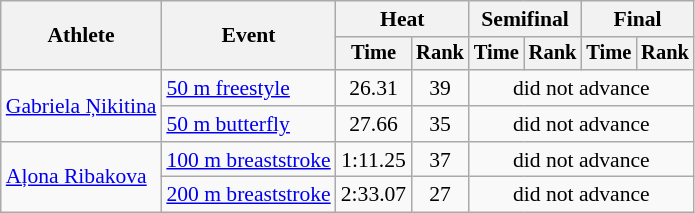<table class=wikitable style="font-size:90%">
<tr>
<th rowspan="2">Athlete</th>
<th rowspan="2">Event</th>
<th colspan="2">Heat</th>
<th colspan="2">Semifinal</th>
<th colspan="2">Final</th>
</tr>
<tr style="font-size:95%">
<th>Time</th>
<th>Rank</th>
<th>Time</th>
<th>Rank</th>
<th>Time</th>
<th>Rank</th>
</tr>
<tr align=center>
<td align=left rowspan=2><a href='#'>Gabriela Ņikitina</a></td>
<td align=left><a href='#'>50 m freestyle</a></td>
<td>26.31</td>
<td>39</td>
<td colspan=4>did not advance</td>
</tr>
<tr align=center>
<td align=left><a href='#'>50 m butterfly</a></td>
<td>27.66</td>
<td>35</td>
<td colspan=4>did not advance</td>
</tr>
<tr align=center>
<td align=left rowspan=2><a href='#'>Aļona Ribakova</a></td>
<td align=left><a href='#'>100 m breaststroke</a></td>
<td>1:11.25</td>
<td>37</td>
<td colspan=4>did not advance</td>
</tr>
<tr align=center>
<td align=left><a href='#'>200 m breaststroke</a></td>
<td>2:33.07</td>
<td>27</td>
<td colspan=4>did not advance</td>
</tr>
</table>
